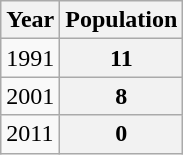<table class="wikitable sortable plainrowheaders">
<tr>
<th scope="col">Year</th>
<th scope="col">Population</th>
</tr>
<tr>
<td>1991</td>
<th scope="row">11</th>
</tr>
<tr>
<td>2001</td>
<th scope="row">8</th>
</tr>
<tr>
<td>2011</td>
<th scope="row">0</th>
</tr>
</table>
